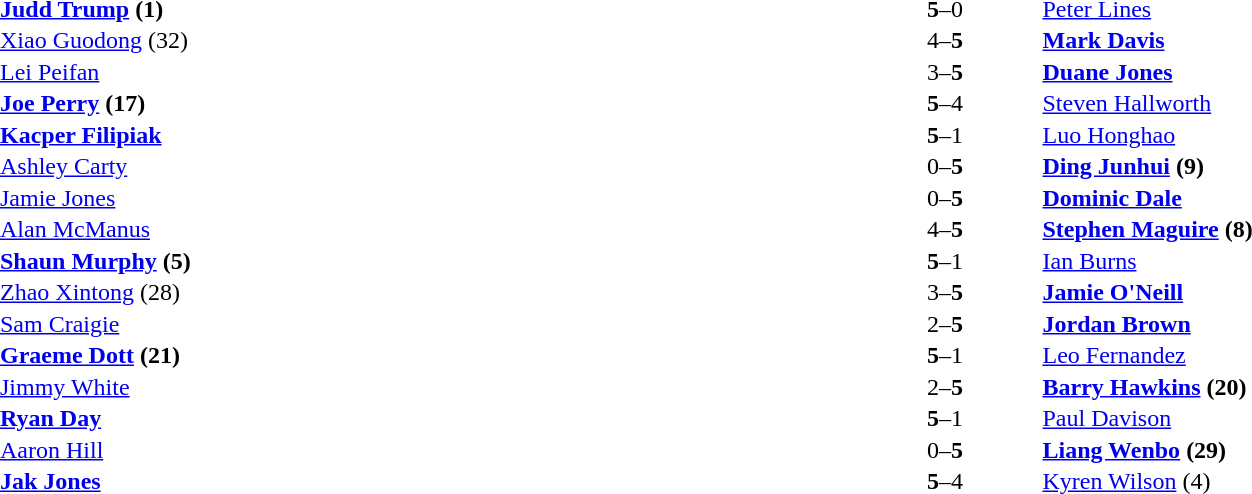<table width="100%" cellspacing="1">
<tr>
<th width=45%></th>
<th width=10%></th>
<th width=45%></th>
</tr>
<tr>
<td> <strong><a href='#'>Judd Trump</a> (1)</strong></td>
<td align="center"><strong>5</strong>–0</td>
<td> <a href='#'>Peter Lines</a></td>
</tr>
<tr>
<td> <a href='#'>Xiao Guodong</a> (32)</td>
<td align="center">4–<strong>5</strong></td>
<td> <strong><a href='#'>Mark Davis</a></strong></td>
</tr>
<tr>
<td> <a href='#'>Lei Peifan</a></td>
<td align="center">3–<strong>5</strong></td>
<td> <strong><a href='#'>Duane Jones</a></strong></td>
</tr>
<tr>
<td> <strong><a href='#'>Joe Perry</a> (17)</strong></td>
<td align="center"><strong>5</strong>–4</td>
<td> <a href='#'>Steven Hallworth</a></td>
</tr>
<tr>
<td> <strong><a href='#'>Kacper Filipiak</a></strong></td>
<td align="center"><strong>5</strong>–1</td>
<td> <a href='#'>Luo Honghao</a></td>
</tr>
<tr>
<td> <a href='#'>Ashley Carty</a></td>
<td align="center">0–<strong>5</strong></td>
<td> <strong><a href='#'>Ding Junhui</a> (9)</strong></td>
</tr>
<tr>
<td> <a href='#'>Jamie Jones</a></td>
<td align="center">0–<strong>5</strong></td>
<td> <strong><a href='#'>Dominic Dale</a></strong></td>
</tr>
<tr>
<td> <a href='#'>Alan McManus</a></td>
<td align="center">4–<strong>5</strong></td>
<td> <strong><a href='#'>Stephen Maguire</a> (8)</strong></td>
</tr>
<tr>
<td> <strong><a href='#'>Shaun Murphy</a> (5)</strong></td>
<td align="center"><strong>5</strong>–1</td>
<td> <a href='#'>Ian Burns</a></td>
</tr>
<tr>
<td> <a href='#'>Zhao Xintong</a> (28)</td>
<td align="center">3–<strong>5</strong></td>
<td> <strong><a href='#'>Jamie O'Neill</a></strong></td>
</tr>
<tr>
<td> <a href='#'>Sam Craigie</a></td>
<td align="center">2–<strong>5</strong></td>
<td> <strong><a href='#'>Jordan Brown</a></strong></td>
</tr>
<tr>
<td> <strong><a href='#'>Graeme Dott</a> (21)</strong></td>
<td align="center"><strong>5</strong>–1</td>
<td> <a href='#'>Leo Fernandez</a></td>
</tr>
<tr>
<td> <a href='#'>Jimmy White</a></td>
<td align="center">2–<strong>5</strong></td>
<td> <strong><a href='#'>Barry Hawkins</a> (20)</strong></td>
</tr>
<tr>
<td> <strong><a href='#'>Ryan Day</a></strong></td>
<td align="center"><strong>5</strong>–1</td>
<td> <a href='#'>Paul Davison</a></td>
</tr>
<tr>
<td> <a href='#'>Aaron Hill</a></td>
<td align="center">0–<strong>5</strong></td>
<td> <strong><a href='#'>Liang Wenbo</a> (29)</strong></td>
</tr>
<tr>
<td> <strong><a href='#'>Jak Jones</a></strong></td>
<td align="center"><strong>5</strong>–4</td>
<td> <a href='#'>Kyren Wilson</a> (4)</td>
</tr>
</table>
